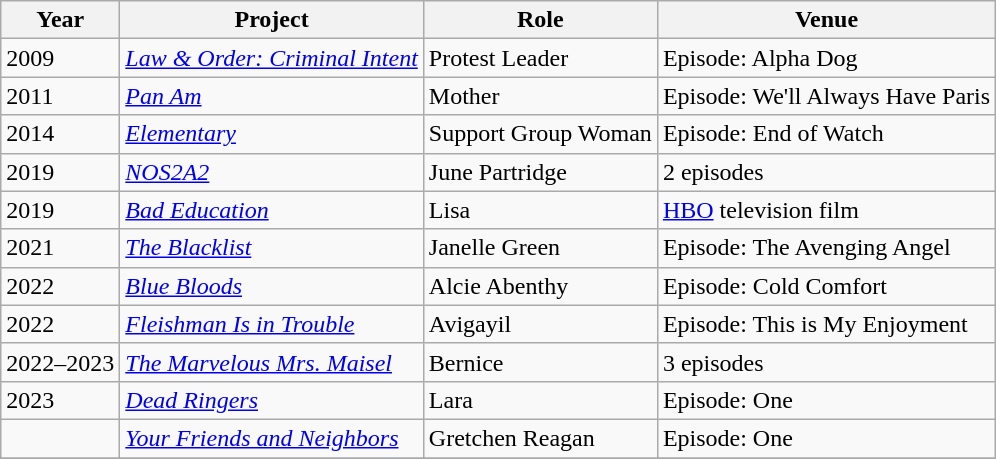<table class="wikitable unsortable">
<tr>
<th>Year</th>
<th>Project</th>
<th>Role</th>
<th>Venue</th>
</tr>
<tr>
<td>2009</td>
<td><em><a href='#'>Law & Order: Criminal Intent</a></em></td>
<td>Protest Leader</td>
<td>Episode: Alpha Dog</td>
</tr>
<tr>
<td>2011</td>
<td><em><a href='#'>Pan Am</a></em></td>
<td>Mother</td>
<td>Episode: We'll Always Have Paris</td>
</tr>
<tr>
<td>2014</td>
<td><em><a href='#'>Elementary</a></em></td>
<td>Support Group Woman</td>
<td>Episode: End of Watch</td>
</tr>
<tr>
<td>2019</td>
<td><em><a href='#'>NOS2A2</a></em></td>
<td>June Partridge</td>
<td>2 episodes</td>
</tr>
<tr>
<td>2019</td>
<td><em><a href='#'>Bad Education</a></em></td>
<td>Lisa</td>
<td><a href='#'>HBO</a> television film</td>
</tr>
<tr>
<td>2021</td>
<td><em><a href='#'>The Blacklist</a></em></td>
<td>Janelle Green</td>
<td>Episode: The Avenging Angel</td>
</tr>
<tr>
<td>2022</td>
<td><em><a href='#'>Blue Bloods</a></em></td>
<td>Alcie Abenthy</td>
<td>Episode: Cold Comfort</td>
</tr>
<tr>
<td>2022</td>
<td><em><a href='#'>Fleishman Is in Trouble</a></em></td>
<td>Avigayil</td>
<td>Episode: This is My Enjoyment</td>
</tr>
<tr>
<td>2022–2023</td>
<td><em><a href='#'>The Marvelous Mrs. Maisel</a></em></td>
<td>Bernice</td>
<td>3 episodes</td>
</tr>
<tr>
<td>2023</td>
<td><em><a href='#'>Dead Ringers</a></em></td>
<td>Lara</td>
<td>Episode: One</td>
</tr>
<tr>
<td></td>
<td><em><a href='#'>Your Friends and Neighbors</a></em></td>
<td>Gretchen Reagan</td>
<td>Episode: One</td>
</tr>
<tr>
</tr>
</table>
